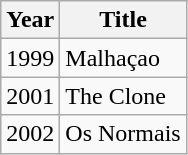<table class="wikitable">
<tr>
<th>Year</th>
<th>Title</th>
</tr>
<tr>
<td>1999</td>
<td>Malhaçao</td>
</tr>
<tr>
<td>2001</td>
<td>The Clone</td>
</tr>
<tr>
<td>2002</td>
<td>Os Normais</td>
</tr>
</table>
